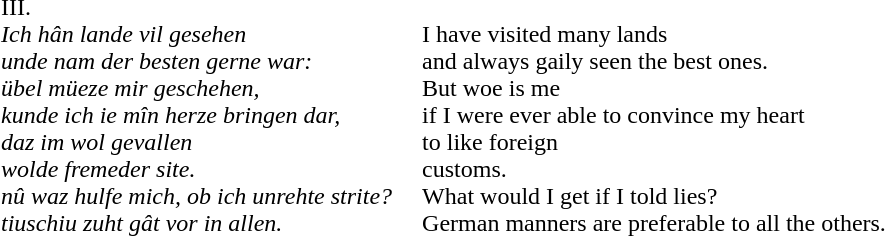<table border="0" cellpadding="10" cellspacing="0">
<tr>
<td><br>III.<br>
<em>Ich hân lande vil gesehen <br>unde nam der besten gerne war: <br>übel müeze mir geschehen, <br>kunde ich ie mîn herze bringen dar, <br>daz im wol gevallen <br>wolde fremeder site. <br>nû waz hulfe mich, ob ich unrehte strite? <br>tiuschiu zuht gât vor in allen.</em></td>
<td><br><br>
I have visited many lands <br>and always gaily seen the best ones. <br>But woe is me <br>if I were ever able to convince my heart <br>to like foreign <br>customs. <br>What would I get if I told lies? <br>German manners are preferable to all the others.</td>
</tr>
</table>
